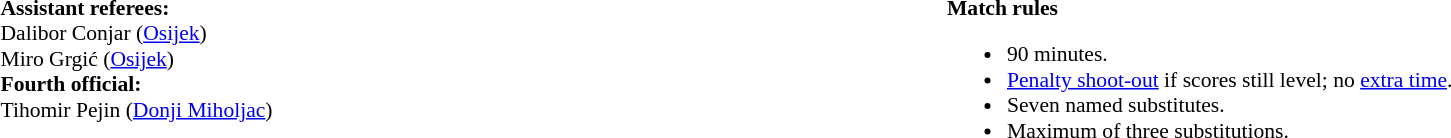<table style="width:100%; font-size:90%;">
<tr>
<td style="width:50%; vertical-align:top;"><br><strong>Assistant referees:</strong>
<br>Dalibor Conjar (<a href='#'>Osijek</a>)
<br>Miro Grgić (<a href='#'>Osijek</a>)
<br><strong>Fourth official:</strong>
<br>Tihomir Pejin (<a href='#'>Donji Miholjac</a>)</td>
<td style="width:60%; vertical-align:top;"><br><strong>Match rules</strong><ul><li>90 minutes.</li><li><a href='#'>Penalty shoot-out</a> if scores still level; no <a href='#'>extra time</a>.</li><li>Seven named substitutes.</li><li>Maximum of three substitutions.</li></ul></td>
</tr>
</table>
